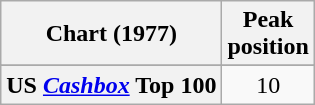<table class="wikitable sortable plainrowheaders" style="text-align:center">
<tr>
<th>Chart (1977)</th>
<th>Peak<br>position</th>
</tr>
<tr>
</tr>
<tr>
</tr>
<tr>
<th scope="row">US <em><a href='#'>Cashbox</a></em> Top 100</th>
<td style="text-align:center;">10</td>
</tr>
</table>
